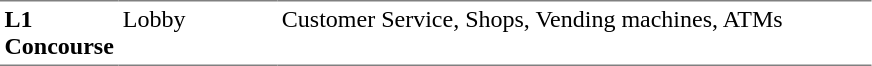<table table border=0 cellspacing=0 cellpadding=3>
<tr>
<td style="border-bottom:solid 1px gray; border-top:solid 1px gray;" valign=top width=50><strong>L1<br>Concourse</strong></td>
<td style="border-bottom:solid 1px gray; border-top:solid 1px gray;" valign=top width=100>Lobby</td>
<td style="border-bottom:solid 1px gray; border-top:solid 1px gray;" valign=top width=390>Customer Service, Shops, Vending machines, ATMs</td>
</tr>
</table>
